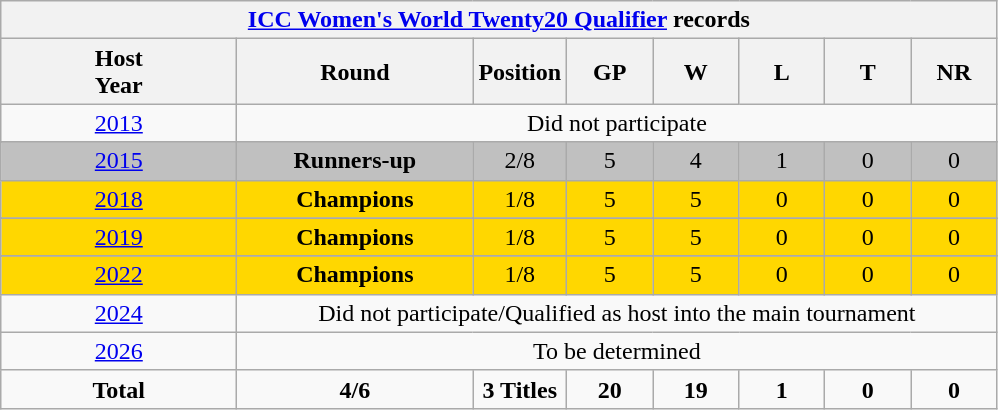<table class="wikitable" style="text-align: center; width=900px;">
<tr>
<th colspan=9><a href='#'>ICC Women's World Twenty20 Qualifier</a> records</th>
</tr>
<tr>
<th width=150>Host<br>Year</th>
<th width=150>Round</th>
<th width=50>Position</th>
<th width=50>GP</th>
<th width=50>W</th>
<th width=50>L</th>
<th width=50>T</th>
<th width=50>NR</th>
</tr>
<tr>
<td> <a href='#'>2013</a></td>
<td colspan=8>Did not participate</td>
</tr>
<tr>
</tr>
<tr bgcolor=silver>
<td> <a href='#'>2015</a></td>
<td><strong>Runners-up</strong></td>
<td>2/8</td>
<td>5</td>
<td>4</td>
<td>1</td>
<td>0</td>
<td>0</td>
</tr>
<tr bgcolor=gold>
<td> <a href='#'>2018</a></td>
<td><strong>Champions</strong></td>
<td>1/8</td>
<td>5</td>
<td>5</td>
<td>0</td>
<td>0</td>
<td>0</td>
</tr>
<tr>
</tr>
<tr bgcolor=gold>
<td> <a href='#'>2019</a></td>
<td><strong>Champions</strong></td>
<td>1/8</td>
<td>5</td>
<td>5</td>
<td>0</td>
<td>0</td>
<td>0</td>
</tr>
<tr>
</tr>
<tr bgcolor=gold>
<td> <a href='#'>2022</a></td>
<td><strong>Champions</strong></td>
<td>1/8</td>
<td>5</td>
<td>5</td>
<td>0</td>
<td>0</td>
<td>0</td>
</tr>
<tr>
<td> <a href='#'>2024</a></td>
<td colspan=8>Did not participate/Qualified as host into the main tournament</td>
</tr>
<tr>
<td> <a href='#'>2026</a></td>
<td colspan=8>To be determined</td>
</tr>
<tr>
<td><strong>Total</strong></td>
<td><strong>4/6</strong></td>
<td><strong>3 Titles</strong></td>
<td><strong>20</strong></td>
<td><strong>19</strong></td>
<td><strong>1</strong></td>
<td><strong>0</strong></td>
<td><strong>0</strong></td>
</tr>
</table>
